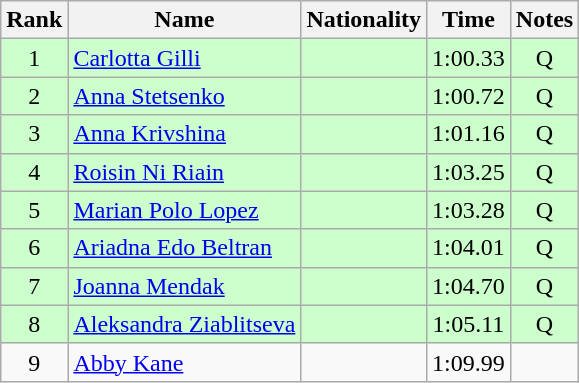<table class="wikitable sortable" style="text-align:center">
<tr>
<th>Rank</th>
<th>Name</th>
<th>Nationality</th>
<th>Time</th>
<th>Notes</th>
</tr>
<tr bgcolor=ccffcc>
<td>1</td>
<td align=left><a href='#'>Carlotta Gilli</a></td>
<td align=left></td>
<td>1:00.33</td>
<td>Q</td>
</tr>
<tr bgcolor=ccffcc>
<td>2</td>
<td align=left><a href='#'>Anna Stetsenko</a></td>
<td align=left></td>
<td>1:00.72</td>
<td>Q</td>
</tr>
<tr bgcolor=ccffcc>
<td>3</td>
<td align=left><a href='#'>Anna Krivshina</a></td>
<td align=left></td>
<td>1:01.16</td>
<td>Q</td>
</tr>
<tr bgcolor=ccffcc>
<td>4</td>
<td align=left><a href='#'>Roisin Ni Riain</a></td>
<td align=left></td>
<td>1:03.25</td>
<td>Q</td>
</tr>
<tr bgcolor=ccffcc>
<td>5</td>
<td align=left><a href='#'>Marian Polo Lopez</a></td>
<td align=left></td>
<td>1:03.28</td>
<td>Q</td>
</tr>
<tr bgcolor=ccffcc>
<td>6</td>
<td align=left><a href='#'>Ariadna Edo Beltran</a></td>
<td align=left></td>
<td>1:04.01</td>
<td>Q</td>
</tr>
<tr bgcolor=ccffcc>
<td>7</td>
<td align=left><a href='#'>Joanna Mendak</a></td>
<td align=left></td>
<td>1:04.70</td>
<td>Q</td>
</tr>
<tr bgcolor=ccffcc>
<td>8</td>
<td align=left><a href='#'>Aleksandra Ziablitseva</a></td>
<td align=left></td>
<td>1:05.11</td>
<td>Q</td>
</tr>
<tr>
<td>9</td>
<td align=left><a href='#'>Abby Kane</a></td>
<td align=left></td>
<td>1:09.99</td>
<td></td>
</tr>
</table>
